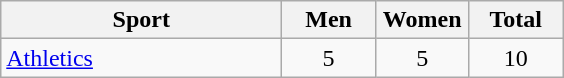<table class="wikitable sortable" style="text-align:center;">
<tr>
<th width="180">Sport</th>
<th width="55">Men</th>
<th width="55">Women</th>
<th width="55">Total</th>
</tr>
<tr>
<td align="left"><a href='#'>Athletics</a></td>
<td>5</td>
<td>5</td>
<td>10</td>
</tr>
</table>
